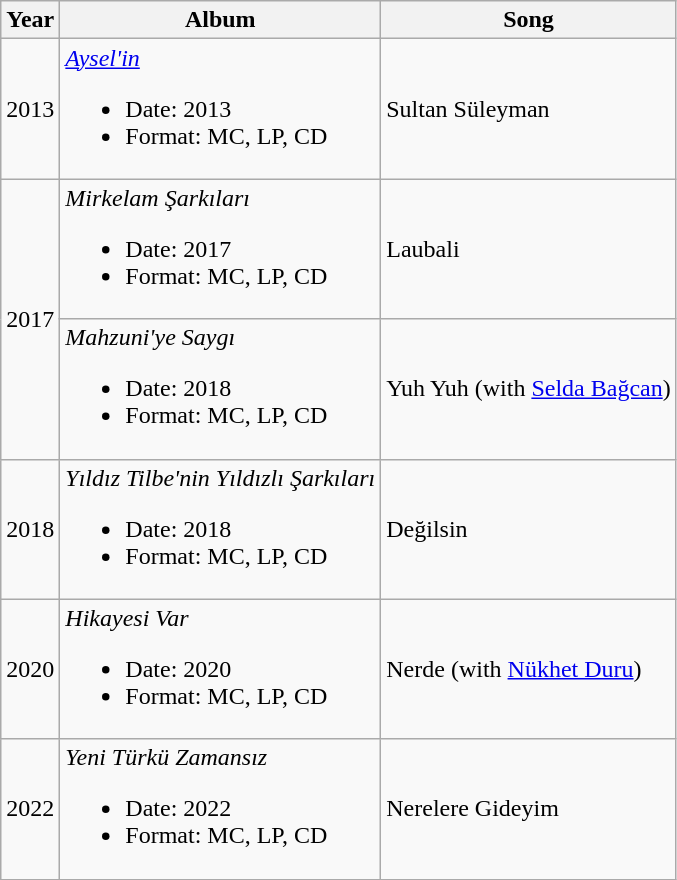<table class="wikitable">
<tr>
<th>Year</th>
<th>Album</th>
<th>Song</th>
</tr>
<tr>
<td>2013</td>
<td><em><a href='#'>Aysel'in</a></em><br><ul><li>Date: 2013</li><li>Format: MC, LP, CD</li></ul></td>
<td>Sultan Süleyman</td>
</tr>
<tr>
<td rowspan="2">2017</td>
<td><em>Mirkelam Şarkıları</em><br><ul><li>Date: 2017</li><li>Format: MC, LP, CD</li></ul></td>
<td>Laubali</td>
</tr>
<tr>
<td><em>Mahzuni'ye Saygı</em><br><ul><li>Date: 2018</li><li>Format: MC, LP, CD</li></ul></td>
<td>Yuh Yuh (with <a href='#'>Selda Bağcan</a>)</td>
</tr>
<tr>
<td>2018</td>
<td><em>Yıldız Tilbe'nin Yıldızlı Şarkıları</em><br><ul><li>Date: 2018</li><li>Format: MC, LP, CD</li></ul></td>
<td>Değilsin</td>
</tr>
<tr>
<td>2020</td>
<td><em>Hikayesi Var</em><br><ul><li>Date: 2020</li><li>Format: MC, LP, CD</li></ul></td>
<td>Nerde (with <a href='#'>Nükhet Duru</a>)</td>
</tr>
<tr>
<td>2022</td>
<td><em>Yeni Türkü Zamansız</em><br><ul><li>Date: 2022</li><li>Format: MC, LP, CD</li></ul></td>
<td>Nerelere Gideyim</td>
</tr>
</table>
